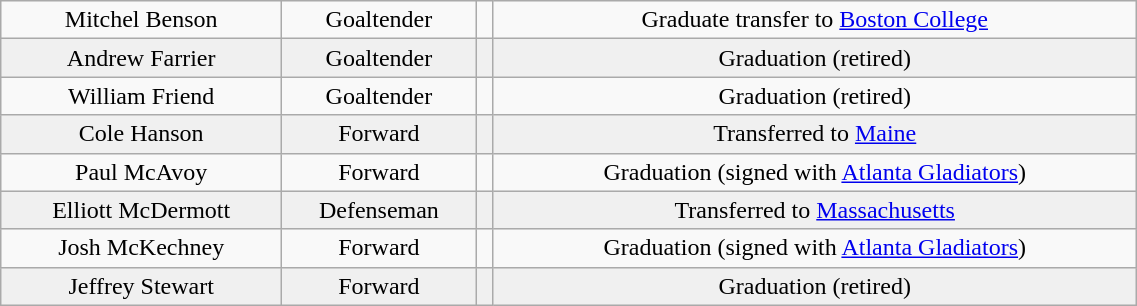<table class="wikitable" width="60%">
<tr align="center" bgcolor="">
<td>Mitchel Benson</td>
<td>Goaltender</td>
<td></td>
<td>Graduate transfer to <a href='#'>Boston College</a></td>
</tr>
<tr align="center" bgcolor="f0f0f0">
<td>Andrew Farrier</td>
<td>Goaltender</td>
<td></td>
<td>Graduation (retired)</td>
</tr>
<tr align="center" bgcolor="">
<td>William Friend</td>
<td>Goaltender</td>
<td></td>
<td>Graduation (retired)</td>
</tr>
<tr align="center" bgcolor="f0f0f0">
<td>Cole Hanson</td>
<td>Forward</td>
<td></td>
<td>Transferred to <a href='#'>Maine</a></td>
</tr>
<tr align="center" bgcolor="">
<td>Paul McAvoy</td>
<td>Forward</td>
<td></td>
<td>Graduation (signed with <a href='#'>Atlanta Gladiators</a>)</td>
</tr>
<tr align="center" bgcolor="f0f0f0">
<td>Elliott McDermott</td>
<td>Defenseman</td>
<td></td>
<td>Transferred to <a href='#'>Massachusetts</a></td>
</tr>
<tr align="center" bgcolor="">
<td>Josh McKechney</td>
<td>Forward</td>
<td></td>
<td>Graduation (signed with <a href='#'>Atlanta Gladiators</a>)</td>
</tr>
<tr align="center" bgcolor="f0f0f0">
<td>Jeffrey Stewart</td>
<td>Forward</td>
<td></td>
<td>Graduation (retired)</td>
</tr>
</table>
